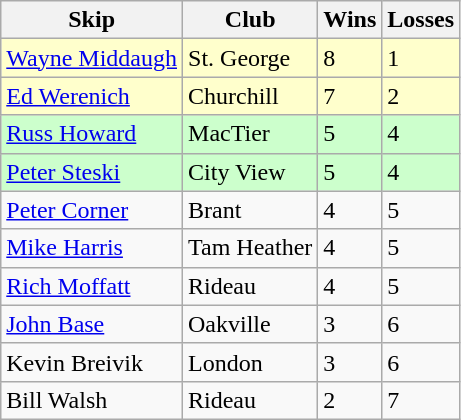<table class="wikitable">
<tr>
<th>Skip</th>
<th>Club</th>
<th>Wins</th>
<th>Losses</th>
</tr>
<tr bgcolor=#ffffcc>
<td><a href='#'>Wayne Middaugh</a></td>
<td>St. George</td>
<td>8</td>
<td>1</td>
</tr>
<tr bgcolor=#ffffcc>
<td><a href='#'>Ed Werenich</a></td>
<td>Churchill</td>
<td>7</td>
<td>2</td>
</tr>
<tr bgcolor=#ccffcc>
<td><a href='#'>Russ Howard</a></td>
<td>MacTier</td>
<td>5</td>
<td>4</td>
</tr>
<tr bgcolor=#ccffcc>
<td><a href='#'>Peter Steski</a></td>
<td>City View</td>
<td>5</td>
<td>4</td>
</tr>
<tr>
<td><a href='#'>Peter Corner</a></td>
<td>Brant</td>
<td>4</td>
<td>5</td>
</tr>
<tr>
<td><a href='#'>Mike Harris</a></td>
<td>Tam Heather</td>
<td>4</td>
<td>5</td>
</tr>
<tr>
<td><a href='#'>Rich Moffatt</a></td>
<td>Rideau</td>
<td>4</td>
<td>5</td>
</tr>
<tr>
<td><a href='#'>John Base</a></td>
<td>Oakville</td>
<td>3</td>
<td>6</td>
</tr>
<tr>
<td>Kevin Breivik</td>
<td>London</td>
<td>3</td>
<td>6</td>
</tr>
<tr>
<td>Bill Walsh</td>
<td>Rideau</td>
<td>2</td>
<td>7</td>
</tr>
</table>
